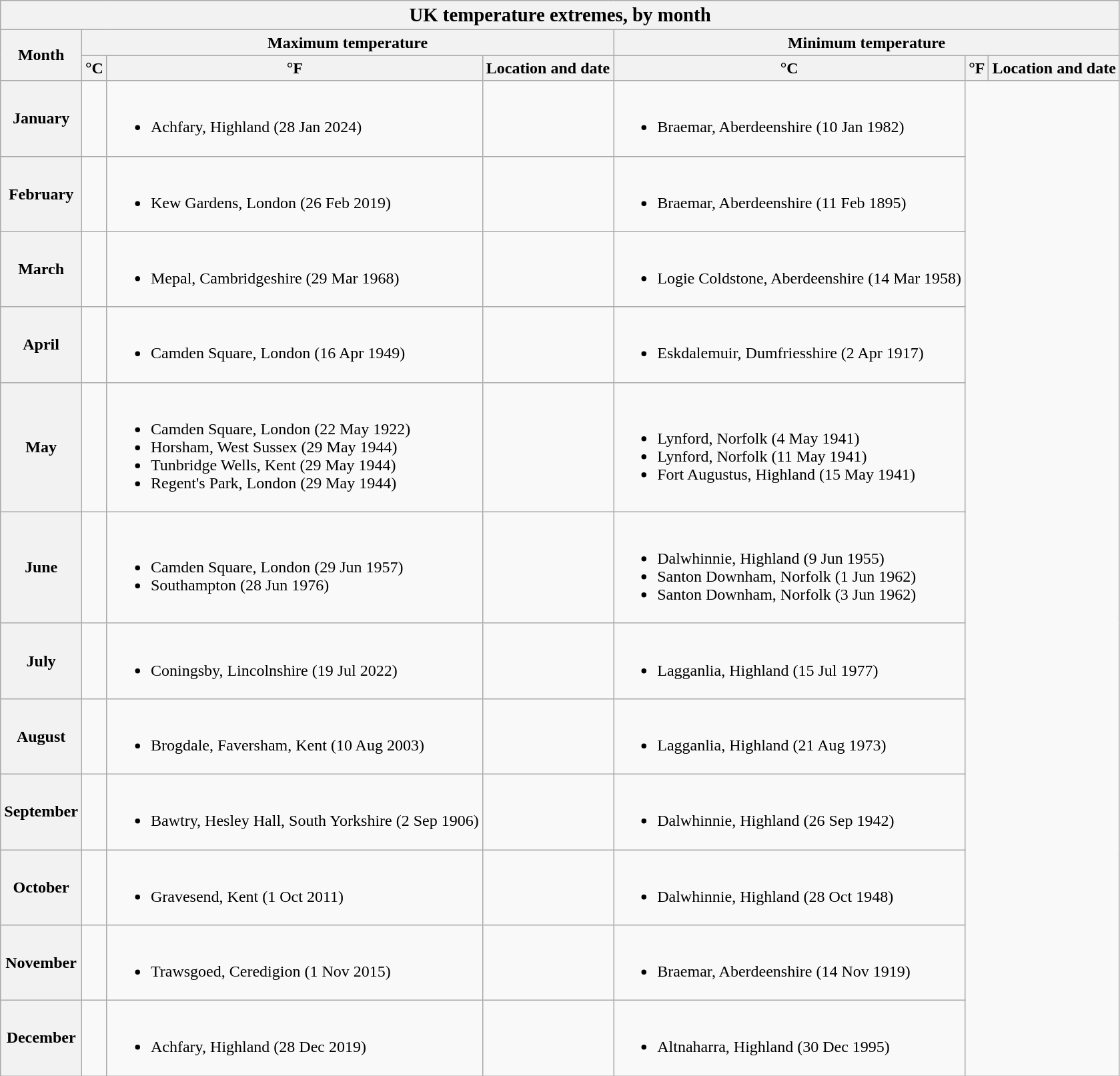<table class=wikitable>
<tr>
<th colspan=7><big>UK temperature extremes, by month</big></th>
</tr>
<tr>
<th rowspan=2>Month</th>
<th colspan=3>Maximum temperature</th>
<th colspan=3>Minimum temperature</th>
</tr>
<tr>
<th>°C</th>
<th>°F</th>
<th>Location and date</th>
<th>°C</th>
<th>°F</th>
<th>Location and date</th>
</tr>
<tr>
<th>January</th>
<td></td>
<td><br><ul><li>Achfary, Highland (28 Jan 2024)</li></ul></td>
<td></td>
<td><br><ul><li>Braemar, Aberdeenshire (10 Jan 1982)</li></ul></td>
</tr>
<tr>
<th>February</th>
<td></td>
<td><br><ul><li>Kew Gardens, London (26 Feb 2019)</li></ul></td>
<td></td>
<td><br><ul><li>Braemar, Aberdeenshire (11 Feb 1895)</li></ul></td>
</tr>
<tr>
<th>March</th>
<td></td>
<td><br><ul><li>Mepal, Cambridgeshire (29 Mar 1968)</li></ul></td>
<td></td>
<td><br><ul><li>Logie Coldstone, Aberdeenshire (14 Mar 1958)</li></ul></td>
</tr>
<tr>
<th>April</th>
<td></td>
<td><br><ul><li>Camden Square, London (16 Apr 1949)</li></ul></td>
<td></td>
<td><br><ul><li>Eskdalemuir, Dumfriesshire (2 Apr 1917)</li></ul></td>
</tr>
<tr>
<th>May</th>
<td></td>
<td><br><ul><li>Camden Square, London (22 May 1922)</li><li>Horsham, West Sussex (29 May 1944)</li><li>Tunbridge Wells, Kent (29 May 1944)</li><li>Regent's Park, London (29 May 1944)</li></ul></td>
<td></td>
<td><br><ul><li>Lynford, Norfolk (4 May 1941)</li><li>Lynford, Norfolk (11 May 1941)</li><li>Fort Augustus, Highland (15 May 1941)</li></ul></td>
</tr>
<tr>
<th>June</th>
<td></td>
<td><br><ul><li>Camden Square, London (29 Jun 1957)</li><li>Southampton (28 Jun 1976)</li></ul></td>
<td></td>
<td><br><ul><li>Dalwhinnie, Highland (9 Jun 1955)</li><li>Santon Downham, Norfolk (1 Jun 1962)</li><li>Santon Downham, Norfolk (3 Jun 1962)</li></ul></td>
</tr>
<tr>
<th>July</th>
<td></td>
<td><br><ul><li>Coningsby, Lincolnshire (19 Jul 2022)</li></ul></td>
<td></td>
<td><br><ul><li>Lagganlia, Highland (15 Jul 1977)</li></ul></td>
</tr>
<tr>
<th>August</th>
<td></td>
<td><br><ul><li>Brogdale, Faversham, Kent (10 Aug 2003)</li></ul></td>
<td></td>
<td><br><ul><li>Lagganlia, Highland (21 Aug 1973)</li></ul></td>
</tr>
<tr>
<th>September</th>
<td></td>
<td><br><ul><li>Bawtry, Hesley Hall, South Yorkshire (2 Sep 1906)</li></ul></td>
<td></td>
<td><br><ul><li>Dalwhinnie, Highland (26 Sep 1942)</li></ul></td>
</tr>
<tr>
<th>October</th>
<td></td>
<td><br><ul><li>Gravesend, Kent (1 Oct 2011)</li></ul></td>
<td></td>
<td><br><ul><li>Dalwhinnie, Highland (28 Oct 1948)</li></ul></td>
</tr>
<tr>
<th>November</th>
<td></td>
<td><br><ul><li>Trawsgoed, Ceredigion (1 Nov 2015)</li></ul></td>
<td></td>
<td><br><ul><li>Braemar, Aberdeenshire (14 Nov 1919)</li></ul></td>
</tr>
<tr>
<th>December</th>
<td></td>
<td><br><ul><li>Achfary, Highland (28 Dec 2019)</li></ul></td>
<td></td>
<td><br><ul><li>Altnaharra, Highland (30 Dec 1995)</li></ul></td>
</tr>
</table>
